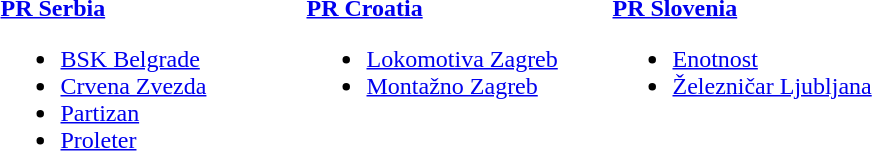<table>
<tr>
<td style="width:200px; vertical-align:top;"><strong> <a href='#'>PR Serbia</a></strong><br><ul><li><a href='#'>BSK Belgrade</a></li><li><a href='#'>Crvena Zvezda</a></li><li><a href='#'>Partizan</a></li><li><a href='#'>Proleter</a></li></ul></td>
<td style="width:200px; vertical-align:top;"><strong> <a href='#'>PR Croatia</a></strong><br><ul><li><a href='#'>Lokomotiva Zagreb</a></li><li><a href='#'>Montažno Zagreb</a></li></ul></td>
<td style="width:200px; vertical-align:top;"><strong> <a href='#'>PR Slovenia</a></strong><br><ul><li><a href='#'>Enotnost</a></li><li><a href='#'>Železničar Ljubljana</a></li></ul></td>
</tr>
</table>
